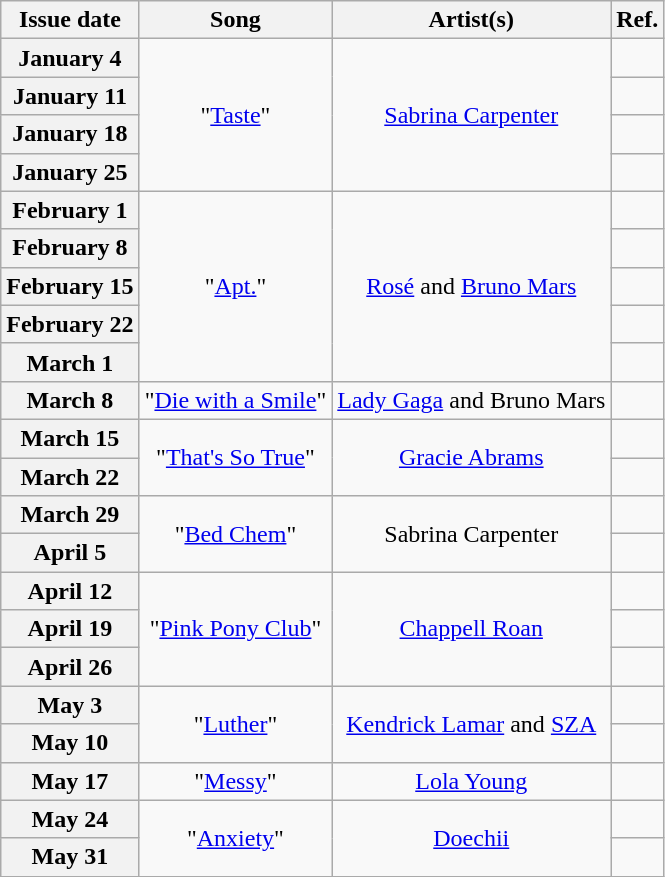<table class="wikitable plainrowheaders" style="text-align: center;">
<tr>
<th scope="col">Issue date</th>
<th scope="col">Song</th>
<th scope="col">Artist(s)</th>
<th scope="col">Ref.</th>
</tr>
<tr>
<th scope="row">January 4</th>
<td rowspan=4>"<a href='#'>Taste</a>"</td>
<td rowspan=4><a href='#'>Sabrina Carpenter</a></td>
<td></td>
</tr>
<tr>
<th scope="row">January 11</th>
<td></td>
</tr>
<tr>
<th scope="row">January 18</th>
<td></td>
</tr>
<tr>
<th scope="row">January 25</th>
<td></td>
</tr>
<tr>
<th scope="row">February 1</th>
<td rowspan=5>"<a href='#'>Apt.</a>"</td>
<td rowspan=5><a href='#'>Rosé</a> and <a href='#'>Bruno Mars</a></td>
<td></td>
</tr>
<tr>
<th scope="row">February 8</th>
<td></td>
</tr>
<tr>
<th scope="row">February 15</th>
<td></td>
</tr>
<tr>
<th scope="row">February 22</th>
<td></td>
</tr>
<tr>
<th scope="row">March 1</th>
<td></td>
</tr>
<tr>
<th scope="row">March 8</th>
<td>"<a href='#'>Die with a Smile</a>"</td>
<td><a href='#'>Lady Gaga</a> and Bruno Mars</td>
<td></td>
</tr>
<tr>
<th scope="row">March 15</th>
<td rowspan=2>"<a href='#'>That's So True</a>"</td>
<td rowspan=2><a href='#'>Gracie Abrams</a></td>
<td></td>
</tr>
<tr>
<th scope="row">March 22</th>
<td></td>
</tr>
<tr>
<th scope="row">March 29</th>
<td rowspan="2">"<a href='#'>Bed Chem</a>"</td>
<td rowspan="2">Sabrina Carpenter</td>
<td></td>
</tr>
<tr>
<th scope="row">April 5</th>
<td></td>
</tr>
<tr>
<th scope="row">April 12</th>
<td rowspan="3">"<a href='#'>Pink Pony Club</a>"</td>
<td rowspan="3"><a href='#'>Chappell Roan</a></td>
<td></td>
</tr>
<tr>
<th scope="row">April 19</th>
<td></td>
</tr>
<tr>
<th scope="row">April 26</th>
<td></td>
</tr>
<tr>
<th scope="row">May 3</th>
<td rowspan=2>"<a href='#'>Luther</a>"</td>
<td rowspan=2><a href='#'>Kendrick Lamar</a> and <a href='#'>SZA</a></td>
<td></td>
</tr>
<tr>
<th scope="row">May 10</th>
<td></td>
</tr>
<tr>
<th scope="row">May 17</th>
<td>"<a href='#'>Messy</a>"</td>
<td><a href='#'>Lola Young</a></td>
<td></td>
</tr>
<tr>
<th scope="row">May 24</th>
<td rowspan="2">"<a href='#'>Anxiety</a>"</td>
<td rowspan="2"><a href='#'>Doechii</a></td>
<td></td>
</tr>
<tr>
<th scope="row">May 31</th>
<td></td>
</tr>
</table>
